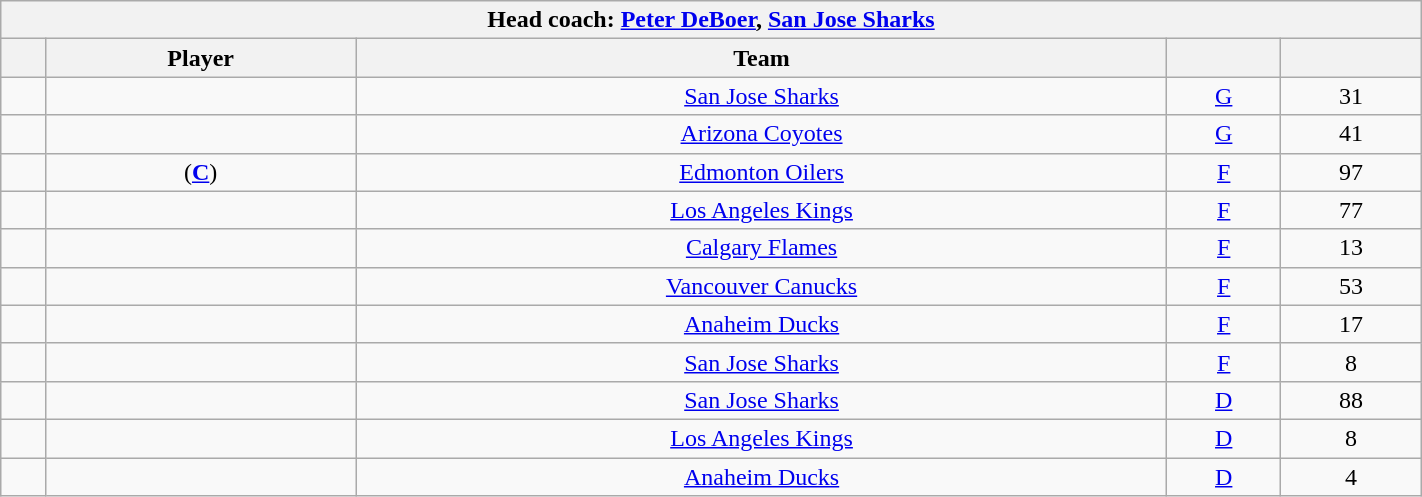<table class="wikitable sortable" style="text-align:center" width="75%">
<tr>
<th colspan=5>Head coach:  <a href='#'>Peter DeBoer</a>, <a href='#'>San Jose Sharks</a></th>
</tr>
<tr>
<th></th>
<th>Player</th>
<th>Team</th>
<th></th>
<th></th>
</tr>
<tr>
<td></td>
<td></td>
<td><a href='#'>San Jose Sharks</a></td>
<td><a href='#'>G</a></td>
<td>31</td>
</tr>
<tr>
<td></td>
<td></td>
<td><a href='#'>Arizona Coyotes</a></td>
<td><a href='#'>G</a></td>
<td>41</td>
</tr>
<tr>
<td></td>
<td> (<strong><a href='#'>C</a></strong>)</td>
<td><a href='#'>Edmonton Oilers</a></td>
<td><a href='#'>F</a></td>
<td>97</td>
</tr>
<tr>
<td></td>
<td></td>
<td><a href='#'>Los Angeles Kings</a></td>
<td><a href='#'>F</a></td>
<td>77</td>
</tr>
<tr>
<td></td>
<td></td>
<td><a href='#'>Calgary Flames</a></td>
<td><a href='#'>F</a></td>
<td>13</td>
</tr>
<tr>
<td></td>
<td></td>
<td><a href='#'>Vancouver Canucks</a></td>
<td><a href='#'>F</a></td>
<td>53</td>
</tr>
<tr>
<td></td>
<td></td>
<td><a href='#'>Anaheim Ducks</a></td>
<td><a href='#'>F</a></td>
<td>17</td>
</tr>
<tr>
<td></td>
<td></td>
<td><a href='#'>San Jose Sharks</a></td>
<td><a href='#'>F</a></td>
<td>8</td>
</tr>
<tr>
<td></td>
<td></td>
<td><a href='#'>San Jose Sharks</a></td>
<td><a href='#'>D</a></td>
<td>88</td>
</tr>
<tr>
<td></td>
<td></td>
<td><a href='#'>Los Angeles Kings</a></td>
<td><a href='#'>D</a></td>
<td>8</td>
</tr>
<tr>
<td></td>
<td></td>
<td><a href='#'>Anaheim Ducks</a></td>
<td><a href='#'>D</a></td>
<td>4</td>
</tr>
</table>
